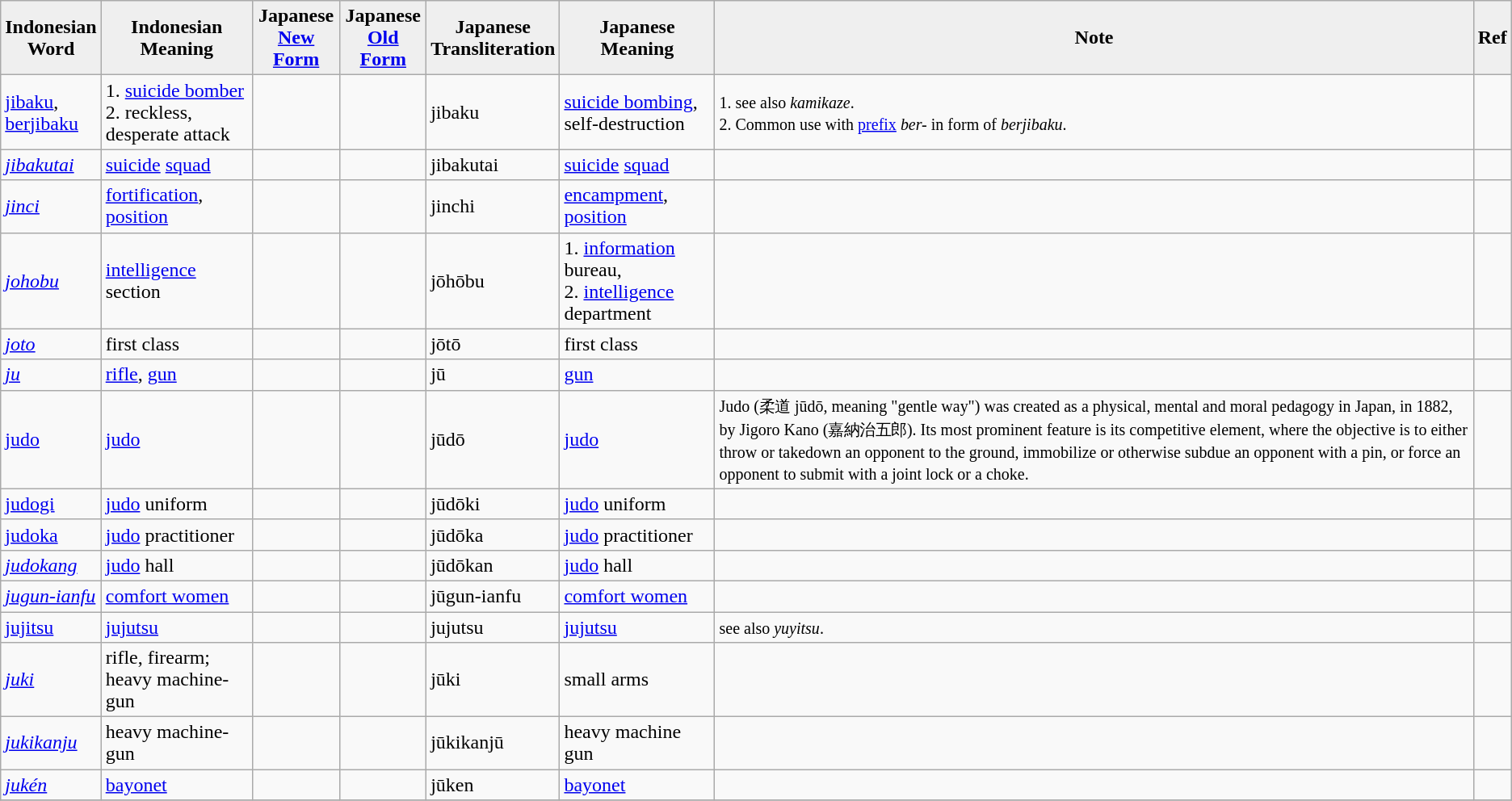<table class="wikitable">
<tr>
<th style="background:#efefef;">Indonesian <br>Word</th>
<th style="background:#efefef;">Indonesian <br>Meaning</th>
<th style="background:#efefef;">Japanese <br><a href='#'>New Form</a></th>
<th style="background:#efefef;">Japanese <br><a href='#'>Old Form</a></th>
<th style="background:#efefef;">Japanese <br>Transliteration</th>
<th style="background:#efefef;">Japanese <br>Meaning</th>
<th style="background:#efefef;">Note</th>
<th style="background:#efefef;">Ref</th>
</tr>
<tr>
<td><a href='#'>jibaku</a>, <br><a href='#'>berjibaku</a></td>
<td>1. <a href='#'>suicide bomber</a> <br>2. reckless, desperate attack</td>
<td></td>
<td></td>
<td>jibaku</td>
<td><a href='#'>suicide bombing</a>, self-destruction</td>
<td><small>1. see also <em>kamikaze</em>. <br>2. Common use with <a href='#'>prefix</a> <em>ber-</em> in form of <em>berjibaku</em>.</small></td>
<td></td>
</tr>
<tr>
<td><em><a href='#'>jibakutai</a></em></td>
<td><a href='#'>suicide</a> <a href='#'>squad</a></td>
<td></td>
<td></td>
<td>jibakutai</td>
<td><a href='#'>suicide</a> <a href='#'>squad</a></td>
<td></td>
<td></td>
</tr>
<tr>
<td><em><a href='#'>jinci</a></em></td>
<td><a href='#'>fortification</a>, <a href='#'>position</a></td>
<td></td>
<td></td>
<td>jinchi</td>
<td><a href='#'>encampment</a>, <a href='#'>position</a></td>
<td><small></small></td>
<td></td>
</tr>
<tr>
<td><em><a href='#'>johobu</a></em></td>
<td><a href='#'>intelligence</a> section</td>
<td></td>
<td></td>
<td>jōhōbu</td>
<td>1. <a href='#'>information</a> bureau, <br>2. <a href='#'>intelligence</a> department</td>
<td><small></small></td>
<td></td>
</tr>
<tr>
<td><em><a href='#'>joto</a></em></td>
<td>first class</td>
<td></td>
<td></td>
<td>jōtō</td>
<td>first class</td>
<td><small></small></td>
<td></td>
</tr>
<tr>
<td><em><a href='#'>ju</a></em></td>
<td><a href='#'>rifle</a>, <a href='#'>gun</a></td>
<td></td>
<td></td>
<td>jū</td>
<td><a href='#'>gun</a></td>
<td><small></small></td>
<td></td>
</tr>
<tr>
<td><a href='#'>judo</a></td>
<td><a href='#'>judo</a></td>
<td></td>
<td></td>
<td>jūdō</td>
<td><a href='#'>judo</a></td>
<td><small>Judo (柔道 jūdō, meaning "gentle way") was created as a physical, mental and moral pedagogy in Japan, in 1882, by Jigoro Kano (嘉納治五郎). Its most prominent feature is its competitive element, where the objective is to either throw or takedown an opponent to the ground, immobilize or otherwise subdue an opponent with a pin, or force an opponent to submit with a joint lock or a choke.</small></td>
<td></td>
</tr>
<tr>
<td><a href='#'>judogi</a></td>
<td><a href='#'>judo</a> uniform</td>
<td></td>
<td></td>
<td>jūdōki</td>
<td><a href='#'>judo</a> uniform</td>
<td><small></small></td>
<td></td>
</tr>
<tr>
<td><a href='#'>judoka</a></td>
<td><a href='#'>judo</a> practitioner</td>
<td></td>
<td></td>
<td>jūdōka</td>
<td><a href='#'>judo</a> practitioner</td>
<td><small></small></td>
<td></td>
</tr>
<tr>
<td><em><a href='#'>judokang</a></em></td>
<td><a href='#'>judo</a> hall</td>
<td></td>
<td></td>
<td>jūdōkan</td>
<td><a href='#'>judo</a> hall</td>
<td><small></small></td>
<td></td>
</tr>
<tr>
<td><em><a href='#'>jugun-ianfu</a></em></td>
<td><a href='#'>comfort women</a></td>
<td></td>
<td></td>
<td>jūgun-ianfu</td>
<td><a href='#'>comfort women</a></td>
<td><small></small></td>
<td></td>
</tr>
<tr>
<td><a href='#'>jujitsu</a></td>
<td><a href='#'>jujutsu</a></td>
<td></td>
<td></td>
<td>jujutsu</td>
<td><a href='#'>jujutsu</a></td>
<td><small>see also <em>yuyitsu</em>.</small></td>
<td></td>
</tr>
<tr>
<td><em><a href='#'>juki</a></em></td>
<td>rifle, firearm; heavy machine-gun</td>
<td></td>
<td></td>
<td>jūki</td>
<td>small arms</td>
<td><small></small></td>
<td></td>
</tr>
<tr>
<td><em><a href='#'>jukikanju</a></em></td>
<td>heavy machine-gun</td>
<td></td>
<td></td>
<td>jūkikanjū</td>
<td>heavy machine gun</td>
<td><small></small></td>
<td></td>
</tr>
<tr>
<td><em><a href='#'>jukén</a></em></td>
<td><a href='#'>bayonet</a></td>
<td></td>
<td></td>
<td>jūken</td>
<td><a href='#'>bayonet</a></td>
<td><small></small></td>
<td></td>
</tr>
<tr>
</tr>
</table>
